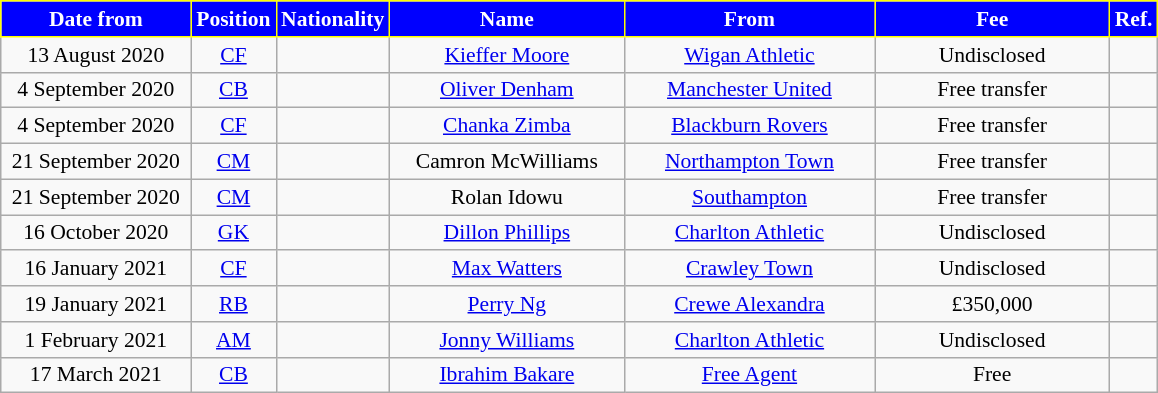<table class="wikitable"  style="text-align:center; font-size:90%; ">
<tr>
<th style="background:blue; color:white; border:1px solid yellow; width:120px;">Date from</th>
<th style="background:blue; color:white; border:1px solid yellow; width:50px;">Position</th>
<th style="background:blue; color:white; border:1px solid yellow; width:50px;">Nationality</th>
<th style="background:blue; color:white; border:1px solid yellow; width:150px;">Name</th>
<th style="background:blue; color:white; border:1px solid yellow; width:160px;">From</th>
<th style="background:blue; color:white; border:1px solid yellow; width:150px;">Fee</th>
<th style="background:blue; color:white; border:1px solid yellow; width:25px;">Ref.</th>
</tr>
<tr>
<td>13 August 2020</td>
<td><a href='#'>CF</a></td>
<td></td>
<td><a href='#'>Kieffer Moore</a></td>
<td> <a href='#'>Wigan Athletic</a></td>
<td>Undisclosed</td>
<td></td>
</tr>
<tr>
<td>4 September 2020</td>
<td><a href='#'>CB</a></td>
<td></td>
<td><a href='#'>Oliver Denham</a></td>
<td> <a href='#'>Manchester United</a></td>
<td>Free transfer</td>
<td></td>
</tr>
<tr>
<td>4 September 2020</td>
<td><a href='#'>CF</a></td>
<td></td>
<td><a href='#'>Chanka Zimba</a></td>
<td> <a href='#'>Blackburn Rovers</a></td>
<td>Free transfer</td>
<td></td>
</tr>
<tr>
<td>21 September 2020</td>
<td><a href='#'>CM</a></td>
<td></td>
<td>Camron McWilliams</td>
<td> <a href='#'>Northampton Town</a></td>
<td>Free transfer</td>
<td></td>
</tr>
<tr>
<td>21 September 2020</td>
<td><a href='#'>CM</a></td>
<td></td>
<td>Rolan Idowu</td>
<td> <a href='#'>Southampton</a></td>
<td>Free transfer</td>
<td></td>
</tr>
<tr>
<td>16 October 2020</td>
<td><a href='#'>GK</a></td>
<td></td>
<td><a href='#'>Dillon Phillips</a></td>
<td> <a href='#'>Charlton Athletic</a></td>
<td>Undisclosed</td>
<td></td>
</tr>
<tr>
<td>16 January 2021</td>
<td><a href='#'>CF</a></td>
<td></td>
<td><a href='#'>Max Watters</a></td>
<td> <a href='#'>Crawley Town</a></td>
<td>Undisclosed</td>
<td></td>
</tr>
<tr>
<td>19 January 2021</td>
<td><a href='#'>RB</a></td>
<td></td>
<td><a href='#'>Perry Ng</a></td>
<td> <a href='#'>Crewe Alexandra</a></td>
<td>£350,000</td>
<td></td>
</tr>
<tr>
<td>1 February 2021</td>
<td><a href='#'>AM</a></td>
<td></td>
<td><a href='#'>Jonny Williams</a></td>
<td> <a href='#'>Charlton Athletic</a></td>
<td>Undisclosed</td>
<td></td>
</tr>
<tr>
<td>17 March 2021</td>
<td><a href='#'>CB</a></td>
<td></td>
<td><a href='#'>Ibrahim Bakare</a></td>
<td><a href='#'>Free Agent</a></td>
<td>Free</td>
<td></td>
</tr>
</table>
